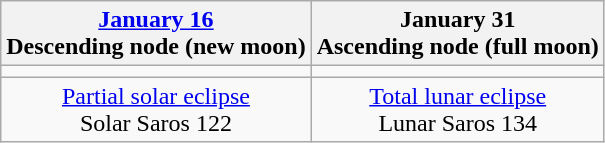<table class="wikitable">
<tr>
<th><a href='#'>January 16</a><br>Descending node (new moon)<br></th>
<th>January 31<br>Ascending node (full moon)<br></th>
</tr>
<tr>
<td></td>
<td></td>
</tr>
<tr align=center>
<td><a href='#'>Partial solar eclipse</a><br>Solar Saros 122</td>
<td><a href='#'>Total lunar eclipse</a><br>Lunar Saros 134</td>
</tr>
</table>
